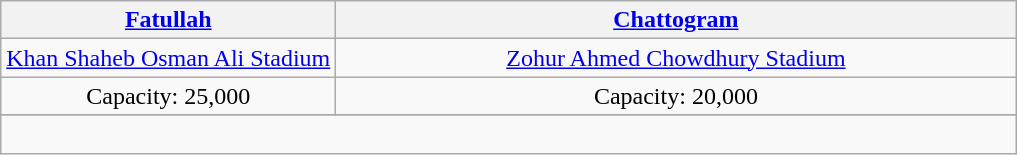<table class="wikitable" style="text-align:center; display:inline-block; border: 0">
<tr>
<th style="width:33%;"><a href='#'>Fatullah</a></th>
<th style="width:33%:"><a href='#'>Chattogram</a></th>
</tr>
<tr>
<td><a href='#'>Khan Shaheb Osman Ali Stadium</a></td>
<td><a href='#'>Zohur Ahmed Chowdhury Stadium</a></td>
</tr>
<tr>
<td>Capacity: 25,000</td>
<td>Capacity: 20,000</td>
</tr>
<tr>
</tr>
<tr>
<td colspan=3><br></td>
</tr>
</table>
